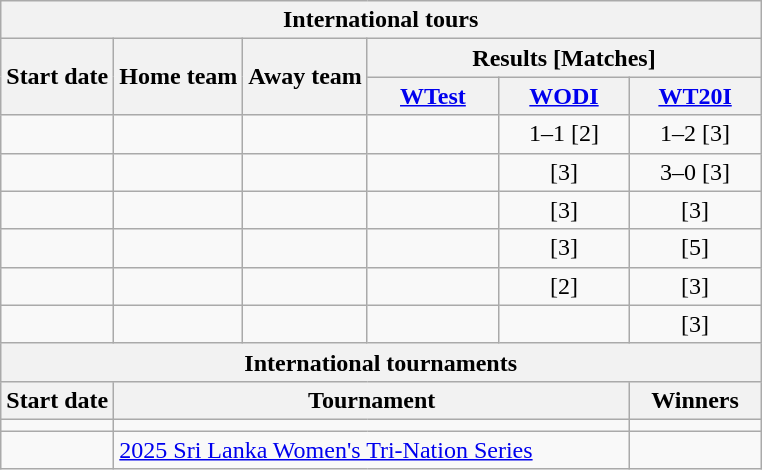<table class="wikitable" style="text-align:center; white-space:nowrap">
<tr>
<th scope=colgroup colspan=6>International tours</th>
</tr>
<tr>
<th scope=col rowspan=2>Start date</th>
<th scope=col rowspan=2>Home team</th>
<th scope=col rowspan=2>Away team</th>
<th scope=colgroup colspan=3>Results [Matches]</th>
</tr>
<tr>
<th scope=col width=80><a href='#'>WTest</a></th>
<th scope=col width=80><a href='#'>WODI</a></th>
<th scope=col width=80><a href='#'>WT20I</a></th>
</tr>
<tr>
<td style="text-align:left"><a href='#'></a></td>
<td style="text-align:left"></td>
<td style="text-align:left"></td>
<td></td>
<td>1–1 [2]</td>
<td>1–2 [3]</td>
</tr>
<tr>
<td style="text-align:left"><a href='#'></a></td>
<td style="text-align:left"></td>
<td style="text-align:left"></td>
<td></td>
<td>[3]</td>
<td>3–0 [3]</td>
</tr>
<tr>
<td style="text-align:left"><a href='#'></a></td>
<td style="text-align:left"></td>
<td style="text-align:left"></td>
<td></td>
<td>[3]</td>
<td>[3]</td>
</tr>
<tr>
<td style="text-align:left"><a href='#'></a></td>
<td style="text-align:left"></td>
<td style="text-align:left"></td>
<td></td>
<td>[3]</td>
<td>[5]</td>
</tr>
<tr>
<td style="text-align:left"><a href='#'></a></td>
<td style="text-align:left"></td>
<td style="text-align:left"></td>
<td></td>
<td>[2]</td>
<td>[3]</td>
</tr>
<tr>
<td style="text-align:left"><a href='#'></a></td>
<td style="text-align:left"></td>
<td style="text-align:left"></td>
<td></td>
<td></td>
<td>[3]</td>
</tr>
<tr>
<th scope=colgroup colspan=6>International tournaments</th>
</tr>
<tr>
<th scope=col>Start date</th>
<th scope=colgroup colspan=4>Tournament</th>
<th scope=col>Winners</th>
</tr>
<tr>
<td style="text-align:left"><a href='#'></a></td>
<td style="text-align:left" colspan=4></td>
<td style="text-align:left"></td>
</tr>
<tr>
<td style="text-align:left"><a href='#'></a></td>
<td style="text-align:left" colspan=4> <a href='#'>2025 Sri Lanka Women's Tri-Nation Series</a></td>
<td style="text-align:left"></td>
</tr>
</table>
